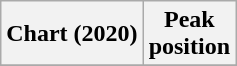<table class="wikitable plainrowheaders" style="text-align:center">
<tr>
<th scope="col">Chart (2020)</th>
<th scope="col">Peak<br>position</th>
</tr>
<tr>
</tr>
</table>
